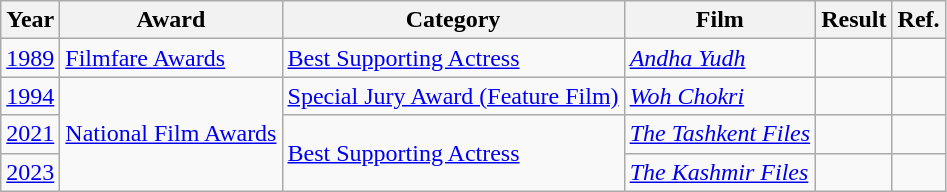<table class="wikitable">
<tr>
<th>Year</th>
<th>Award</th>
<th>Category</th>
<th>Film</th>
<th><abbr>Result</abbr></th>
<th>Ref.</th>
</tr>
<tr>
<td><a href='#'>1989</a></td>
<td><a href='#'>Filmfare Awards</a></td>
<td><a href='#'>Best Supporting Actress</a></td>
<td><em><a href='#'>Andha Yudh</a></em></td>
<td></td>
<td></td>
</tr>
<tr>
<td><a href='#'>1994</a></td>
<td rowspan="3"><a href='#'>National Film Awards</a></td>
<td><a href='#'>Special Jury Award (Feature Film)</a></td>
<td><em><a href='#'>Woh Chokri</a></em></td>
<td></td>
<td></td>
</tr>
<tr>
<td><a href='#'>2021</a></td>
<td rowspan="2"><a href='#'>Best Supporting Actress</a></td>
<td><em><a href='#'>The Tashkent Files</a></em></td>
<td></td>
<td></td>
</tr>
<tr>
<td><a href='#'>2023</a></td>
<td><em><a href='#'>The Kashmir Files</a></em></td>
<td></td>
<td></td>
</tr>
</table>
